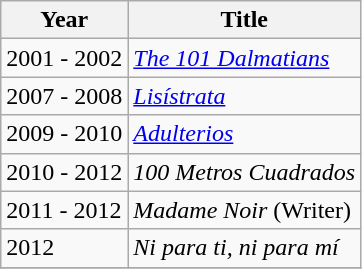<table class="wikitable">
<tr>
<th>Year</th>
<th>Title</th>
</tr>
<tr>
<td>2001 - 2002</td>
<td><em><a href='#'>The 101 Dalmatians</a></em></td>
</tr>
<tr>
<td>2007 - 2008</td>
<td><em><a href='#'>Lisístrata</a></em></td>
</tr>
<tr>
<td>2009 - 2010</td>
<td><em><a href='#'>Adulterios</a></em></td>
</tr>
<tr>
<td>2010 - 2012</td>
<td><em>100 Metros Cuadrados</em></td>
</tr>
<tr>
<td>2011 - 2012</td>
<td><em>Madame Noir</em> (Writer)</td>
</tr>
<tr>
<td>2012</td>
<td><em>Ni para ti, ni para mí</em></td>
</tr>
<tr>
</tr>
</table>
